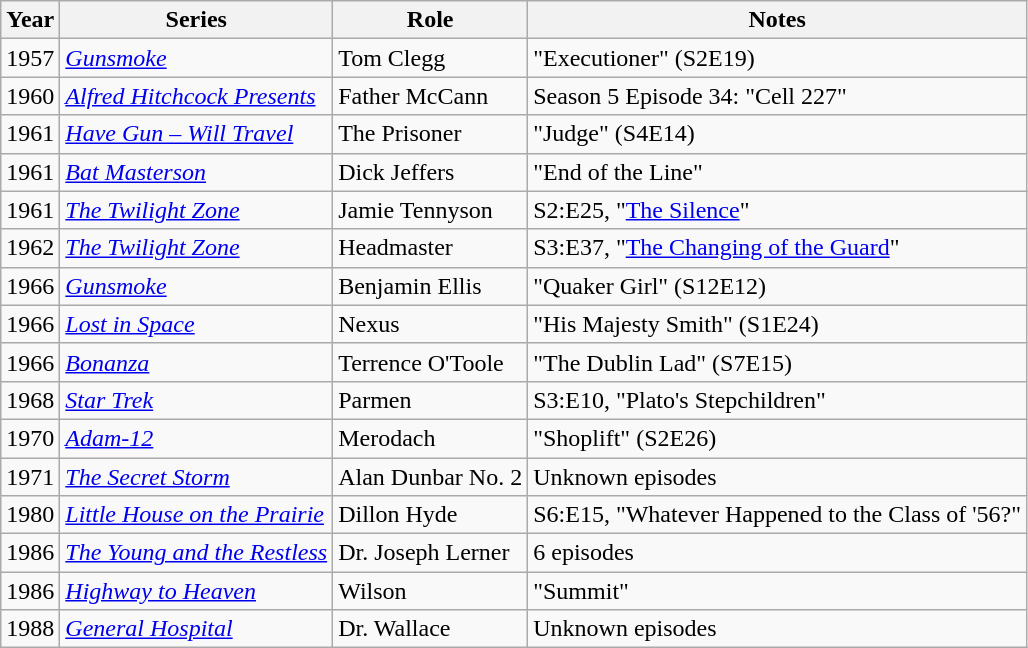<table class="wikitable">
<tr>
<th>Year</th>
<th>Series</th>
<th>Role</th>
<th>Notes</th>
</tr>
<tr>
<td>1957</td>
<td><em><a href='#'>Gunsmoke</a></em></td>
<td>Tom Clegg</td>
<td>"Executioner" (S2E19)</td>
</tr>
<tr>
<td>1960</td>
<td><em><a href='#'>Alfred Hitchcock Presents</a></em></td>
<td>Father McCann</td>
<td>Season 5 Episode 34: "Cell 227"</td>
</tr>
<tr>
<td>1961</td>
<td><em><a href='#'>Have Gun – Will Travel</a></em></td>
<td>The Prisoner</td>
<td>"Judge" (S4E14)</td>
</tr>
<tr>
<td>1961</td>
<td><em><a href='#'>Bat Masterson</a></em></td>
<td>Dick Jeffers</td>
<td>"End of the Line"</td>
</tr>
<tr>
<td>1961</td>
<td><a href='#'><em>The Twilight Zone</em></a></td>
<td>Jamie Tennyson</td>
<td>S2:E25, "<a href='#'>The Silence</a>"</td>
</tr>
<tr>
<td>1962</td>
<td><a href='#'><em>The Twilight Zone</em></a></td>
<td>Headmaster</td>
<td>S3:E37, "<a href='#'>The Changing of the Guard</a>"</td>
</tr>
<tr>
<td>1966</td>
<td><em><a href='#'>Gunsmoke</a></em></td>
<td>Benjamin Ellis</td>
<td>"Quaker Girl" (S12E12)</td>
</tr>
<tr>
<td>1966</td>
<td><em><a href='#'>Lost in Space</a></em></td>
<td>Nexus</td>
<td>"His Majesty Smith" (S1E24)</td>
</tr>
<tr>
<td>1966</td>
<td><em><a href='#'>Bonanza</a></em></td>
<td>Terrence O'Toole</td>
<td>"The Dublin Lad" (S7E15)</td>
</tr>
<tr>
<td>1968</td>
<td><em><a href='#'>Star Trek</a></em></td>
<td>Parmen</td>
<td>S3:E10, "Plato's Stepchildren"</td>
</tr>
<tr>
<td>1970</td>
<td><em><a href='#'>Adam-12</a></em></td>
<td>Merodach</td>
<td>"Shoplift" (S2E26)</td>
</tr>
<tr>
<td>1971</td>
<td><em><a href='#'>The Secret Storm</a></em></td>
<td>Alan Dunbar No. 2</td>
<td>Unknown episodes</td>
</tr>
<tr>
<td>1980</td>
<td><em><a href='#'>Little House on the Prairie</a></em></td>
<td>Dillon Hyde</td>
<td>S6:E15, "Whatever Happened to the Class of '56?"</td>
</tr>
<tr>
<td>1986</td>
<td><em><a href='#'>The Young and the Restless</a></em></td>
<td>Dr. Joseph Lerner</td>
<td>6 episodes</td>
</tr>
<tr>
<td>1986</td>
<td><em><a href='#'>Highway to Heaven</a></em></td>
<td>Wilson</td>
<td>"Summit"</td>
</tr>
<tr>
<td>1988</td>
<td><em><a href='#'>General Hospital</a></em></td>
<td>Dr. Wallace</td>
<td>Unknown episodes</td>
</tr>
</table>
